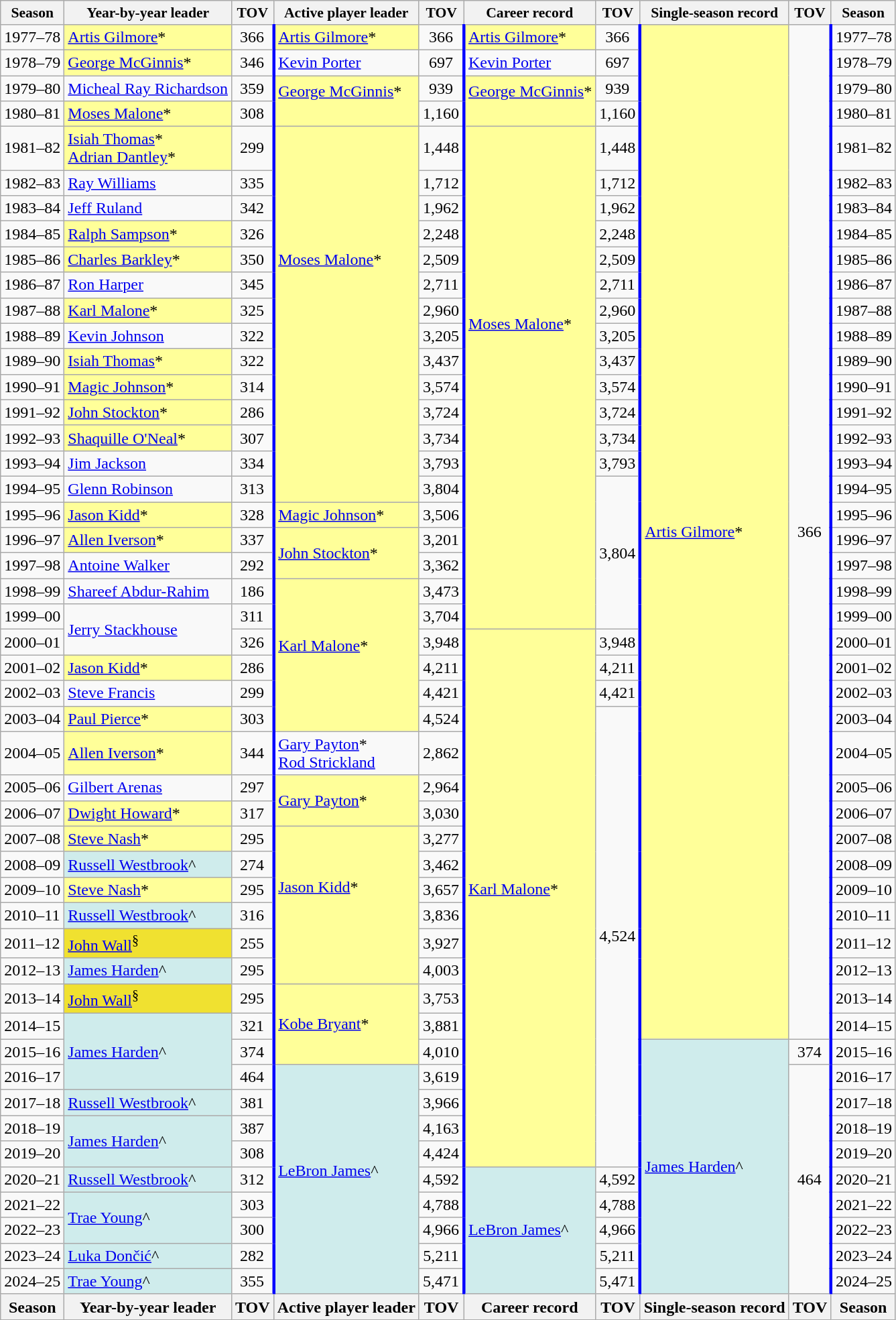<table class="wikitable" style="font-size: 100%;">
<tr style="font-size:90%;">
<th>Season</th>
<th>Year-by-year leader</th>
<th>TOV</th>
<th>Active player leader</th>
<th>TOV</th>
<th>Career record</th>
<th>TOV</th>
<th>Single-season record</th>
<th>TOV</th>
<th>Season</th>
</tr>
<tr>
<td>1977–78</td>
<td bgcolor="#FFFF99"><a href='#'>Artis Gilmore</a>*</td>
<td align=center style="border-right: solid blue">366</td>
<td bgcolor="#FFFF99"><a href='#'>Artis Gilmore</a>*</td>
<td align=center style="border-right: solid blue">366</td>
<td bgcolor="#FFFF99"><a href='#'>Artis Gilmore</a>*</td>
<td align=center style="border-right: solid blue">366</td>
<td bgcolor="#FFFF99" rowspan=38><a href='#'>Artis Gilmore</a>*</td>
<td align=center style="border-right: solid blue" rowspan=38>366</td>
<td>1977–78</td>
</tr>
<tr>
<td>1978–79</td>
<td bgcolor="#FFFF99"><a href='#'>George McGinnis</a>*</td>
<td align=center style="border-right: solid blue">346</td>
<td><a href='#'>Kevin Porter</a></td>
<td align=center style="border-right: solid blue">697</td>
<td><a href='#'>Kevin Porter</a></td>
<td align=center style="border-right: solid blue">697</td>
<td>1978–79</td>
</tr>
<tr>
<td>1979–80</td>
<td><a href='#'>Micheal Ray Richardson</a></td>
<td align=center style="border-right: solid blue">359</td>
<td bgcolor="#FFFF99" rowspan=2><a href='#'>George McGinnis</a>*<br><br></td>
<td align=center style="border-right: solid blue">939</td>
<td bgcolor="#FFFF99" rowspan=2><a href='#'>George McGinnis</a>*<br><br></td>
<td align=center style="border-right: solid blue">939</td>
<td>1979–80</td>
</tr>
<tr>
<td>1980–81</td>
<td bgcolor="#FFFF99"><a href='#'>Moses Malone</a>*</td>
<td align=center style="border-right: solid blue">308</td>
<td align=center style="border-right: solid blue">1,160</td>
<td align=center style="border-right: solid blue">1,160</td>
<td>1980–81</td>
</tr>
<tr>
<td>1981–82</td>
<td bgcolor="#FFFF99"><a href='#'>Isiah Thomas</a>*<br><a href='#'>Adrian Dantley</a>*</td>
<td align=center style="border-right: solid blue">299</td>
<td bgcolor="#FFFF99" rowspan=14><a href='#'>Moses Malone</a>*<br><br><br><br><br><br><br></td>
<td align=center style="border-right: solid blue">1,448</td>
<td bgcolor="#FFFF99" rowspan=19><a href='#'>Moses Malone</a>*<br><br><br><br><br><br><br></td>
<td align=center style="border-right: solid blue">1,448</td>
<td>1981–82</td>
</tr>
<tr>
<td>1982–83</td>
<td><a href='#'>Ray Williams</a></td>
<td align=center style="border-right: solid blue">335</td>
<td align=center style="border-right: solid blue">1,712</td>
<td align=center style="border-right: solid blue">1,712</td>
<td>1982–83</td>
</tr>
<tr>
<td>1983–84</td>
<td><a href='#'>Jeff Ruland</a></td>
<td align=center style="border-right: solid blue">342</td>
<td align=center style="border-right: solid blue">1,962</td>
<td align=center style="border-right: solid blue">1,962</td>
<td>1983–84</td>
</tr>
<tr>
<td>1984–85</td>
<td bgcolor="#FFFF99"><a href='#'>Ralph Sampson</a>*</td>
<td align=center style="border-right: solid blue">326</td>
<td align=center style="border-right: solid blue">2,248</td>
<td align=center style="border-right: solid blue">2,248</td>
<td>1984–85</td>
</tr>
<tr>
<td>1985–86</td>
<td bgcolor="#FFFF99"><a href='#'>Charles Barkley</a>*</td>
<td align=center style="border-right: solid blue">350</td>
<td align=center style="border-right: solid blue">2,509</td>
<td align=center style="border-right: solid blue">2,509</td>
<td>1985–86</td>
</tr>
<tr>
<td>1986–87</td>
<td><a href='#'>Ron Harper</a></td>
<td align=center style="border-right: solid blue">345</td>
<td align=center style="border-right: solid blue">2,711</td>
<td align=center style="border-right: solid blue">2,711</td>
<td>1986–87</td>
</tr>
<tr>
<td>1987–88</td>
<td bgcolor="#FFFF99"><a href='#'>Karl Malone</a>*</td>
<td align=center style="border-right: solid blue">325</td>
<td align=center style="border-right: solid blue">2,960</td>
<td align=center style="border-right: solid blue">2,960</td>
<td>1987–88</td>
</tr>
<tr>
<td>1988–89</td>
<td><a href='#'>Kevin Johnson</a></td>
<td align=center style="border-right: solid blue">322</td>
<td align=center style="border-right: solid blue">3,205</td>
<td align=center style="border-right: solid blue">3,205</td>
<td>1988–89</td>
</tr>
<tr>
<td>1989–90</td>
<td bgcolor="#FFFF99"><a href='#'>Isiah Thomas</a>*</td>
<td align=center style="border-right: solid blue">322</td>
<td align=center style="border-right: solid blue">3,437</td>
<td align=center style="border-right: solid blue">3,437</td>
<td>1989–90</td>
</tr>
<tr>
<td>1990–91</td>
<td bgcolor="#FFFF99"><a href='#'>Magic Johnson</a>*</td>
<td align=center style="border-right: solid blue">314</td>
<td align=center style="border-right: solid blue">3,574</td>
<td align=center style="border-right: solid blue">3,574</td>
<td>1990–91</td>
</tr>
<tr>
<td>1991–92</td>
<td bgcolor="#FFFF99"><a href='#'>John Stockton</a>*</td>
<td align=center style="border-right: solid blue">286</td>
<td align=center style="border-right: solid blue">3,724</td>
<td align=center style="border-right: solid blue">3,724</td>
<td>1991–92</td>
</tr>
<tr>
<td>1992–93</td>
<td bgcolor="#FFFF99"><a href='#'>Shaquille O'Neal</a>*</td>
<td align=center style="border-right: solid blue">307</td>
<td align=center style="border-right: solid blue">3,734</td>
<td align=center style="border-right: solid blue">3,734</td>
<td>1992–93</td>
</tr>
<tr>
<td>1993–94</td>
<td><a href='#'>Jim Jackson</a></td>
<td align=center style="border-right: solid blue">334</td>
<td align=center style="border-right: solid blue">3,793</td>
<td align=center style="border-right: solid blue">3,793</td>
<td>1993–94</td>
</tr>
<tr>
<td>1994–95</td>
<td><a href='#'>Glenn Robinson</a></td>
<td align=center style="border-right: solid blue">313</td>
<td align=center style="border-right: solid blue">3,804</td>
<td rowspan=6 align=center style="border-right: solid blue">3,804</td>
<td>1994–95</td>
</tr>
<tr>
<td>1995–96</td>
<td bgcolor="#FFFF99"><a href='#'>Jason Kidd</a>*</td>
<td align=center style="border-right: solid blue">328</td>
<td bgcolor="#FFFF99"><a href='#'>Magic Johnson</a>*</td>
<td align=center style="border-right: solid blue">3,506</td>
<td>1995–96</td>
</tr>
<tr>
<td>1996–97</td>
<td bgcolor="#FFFF99"><a href='#'>Allen Iverson</a>*</td>
<td align=center style="border-right: solid blue">337</td>
<td rowspan=2 bgcolor="#FFFF99"><a href='#'>John Stockton</a>*</td>
<td align=center style="border-right: solid blue">3,201</td>
<td>1996–97</td>
</tr>
<tr>
<td>1997–98</td>
<td><a href='#'>Antoine Walker</a></td>
<td align=center style="border-right: solid blue">292</td>
<td align=center style="border-right: solid blue">3,362</td>
<td>1997–98</td>
</tr>
<tr>
<td>1998–99</td>
<td><a href='#'>Shareef Abdur-Rahim</a></td>
<td align=center style="border-right: solid blue">186</td>
<td rowspan=6 bgcolor="#FFFF99"><a href='#'>Karl Malone</a>*<br><br></td>
<td align=center style="border-right: solid blue">3,473</td>
<td>1998–99</td>
</tr>
<tr>
<td>1999–00</td>
<td rowspan=2><a href='#'>Jerry Stackhouse</a></td>
<td align=center style="border-right: solid blue">311</td>
<td align=center style="border-right: solid blue">3,704</td>
<td>1999–00</td>
</tr>
<tr>
<td>2000–01</td>
<td align=center style="border-right: solid blue">326</td>
<td align=center style="border-right: solid blue">3,948</td>
<td rowspan=20 bgcolor="#FFFF99"><a href='#'>Karl Malone</a>*<br><br></td>
<td align=center style="border-right: solid blue">3,948</td>
<td>2000–01</td>
</tr>
<tr>
<td>2001–02</td>
<td bgcolor="#FFFF99"><a href='#'>Jason Kidd</a>*</td>
<td align=center style="border-right: solid blue">286</td>
<td align=center style="border-right: solid blue">4,211</td>
<td align=center style="border-right: solid blue">4,211</td>
<td>2001–02</td>
</tr>
<tr>
<td>2002–03</td>
<td><a href='#'>Steve Francis</a></td>
<td align=center style="border-right: solid blue">299</td>
<td align=center style="border-right: solid blue">4,421</td>
<td align=center style="border-right: solid blue">4,421</td>
<td>2002–03</td>
</tr>
<tr>
<td>2003–04</td>
<td bgcolor="#FFFF99"><a href='#'>Paul Pierce</a>*</td>
<td align=center style="border-right: solid blue">303</td>
<td align=center style="border-right: solid blue">4,524</td>
<td align=center style="border-right: solid blue" rowspan=17>4,524</td>
<td>2003–04</td>
</tr>
<tr>
<td>2004–05</td>
<td bgcolor="#FFFF99"><a href='#'>Allen Iverson</a>*</td>
<td align=center style="border-right: solid blue">344</td>
<td><div><a href='#'>Gary Payton</a>*</div><a href='#'>Rod Strickland</a></td>
<td align=center style="border-right: solid blue">2,862</td>
<td>2004–05</td>
</tr>
<tr>
<td>2005–06</td>
<td><a href='#'>Gilbert Arenas</a></td>
<td align=center style="border-right: solid blue">297</td>
<td rowspan=2 bgcolor="#FFFF99"><a href='#'>Gary Payton</a>*</td>
<td align=center style="border-right: solid blue">2,964</td>
<td>2005–06</td>
</tr>
<tr>
<td>2006–07</td>
<td bgcolor="#FFFF99"><a href='#'>Dwight Howard</a>*</td>
<td align=center style="border-right: solid blue">317</td>
<td align=center style="border-right: solid blue">3,030</td>
<td>2006–07</td>
</tr>
<tr>
<td>2007–08</td>
<td bgcolor="#FFFF99"><a href='#'>Steve Nash</a>*</td>
<td align=center style="border-right: solid blue">295</td>
<td rowspan=6 bgcolor="#FFFF99"><a href='#'>Jason Kidd</a>*<br><br><br></td>
<td align=center style="border-right: solid blue">3,277</td>
<td>2007–08</td>
</tr>
<tr>
<td>2008–09</td>
<td bgcolor="#CFECEC"><a href='#'>Russell Westbrook</a>^</td>
<td align=center style="border-right: solid blue">274</td>
<td align=center style="border-right: solid blue">3,462</td>
<td>2008–09</td>
</tr>
<tr>
<td>2009–10</td>
<td bgcolor="#FFFF99"><a href='#'>Steve Nash</a>*</td>
<td align=center style="border-right: solid blue">295</td>
<td align=center style="border-right: solid blue">3,657</td>
<td>2009–10</td>
</tr>
<tr>
<td>2010–11</td>
<td bgcolor="#CFECEC"><a href='#'>Russell Westbrook</a>^</td>
<td align=center style="border-right: solid blue">316</td>
<td align=center style="border-right: solid blue">3,836</td>
<td>2010–11</td>
</tr>
<tr>
<td>2011–12</td>
<td bgcolor="#F0E130"><a href='#'>John Wall</a><sup>§</sup></td>
<td align=center style="border-right: solid blue">255</td>
<td align=center style="border-right: solid blue">3,927</td>
<td>2011–12</td>
</tr>
<tr>
<td>2012–13</td>
<td bgcolor="#CFECEC"><a href='#'>James Harden</a>^</td>
<td align=center style="border-right: solid blue">295</td>
<td align=center style="border-right: solid blue">4,003</td>
<td>2012–13</td>
</tr>
<tr>
<td>2013–14</td>
<td bgcolor="#F0E130"><a href='#'>John Wall</a><sup>§</sup></td>
<td align=center style="border-right: solid blue">295</td>
<td bgcolor="#FFFF99" rowspan=3><a href='#'>Kobe Bryant</a>*</td>
<td align=center style="border-right: solid blue">3,753</td>
<td>2013–14</td>
</tr>
<tr>
<td>2014–15</td>
<td rowspan=3 bgcolor="#CFECEC"><a href='#'>James Harden</a>^</td>
<td align=center style="border-right: solid blue">321</td>
<td align=center style="border-right: solid blue">3,881</td>
<td>2014–15</td>
</tr>
<tr>
<td>2015–16</td>
<td align=center style="border-right: solid blue">374</td>
<td align=center style="border-right: solid blue">4,010</td>
<td rowspan=10 bgcolor="#CFECEC"><a href='#'>James Harden</a>^</td>
<td align=center style="border-right: solid blue">374</td>
<td>2015–16</td>
</tr>
<tr>
<td>2016–17</td>
<td align=center style="border-right: solid blue">464</td>
<td bgcolor="#CFECEC" rowspan=9><a href='#'>LeBron James</a>^<br><br></td>
<td align=center style="border-right: solid blue">3,619</td>
<td align=center style="border-right: solid blue" rowspan=9>464</td>
<td>2016–17</td>
</tr>
<tr>
<td>2017–18</td>
<td bgcolor="#CFECEC"><a href='#'>Russell Westbrook</a>^</td>
<td align=center style="border-right: solid blue">381</td>
<td align=center style="border-right: solid blue">3,966</td>
<td>2017–18</td>
</tr>
<tr>
<td>2018–19</td>
<td rowspan=2 bgcolor="#CFECEC"><a href='#'>James Harden</a>^</td>
<td align=center style="border-right: solid blue">387</td>
<td align=center style="border-right: solid blue">4,163</td>
<td>2018–19</td>
</tr>
<tr>
<td>2019–20</td>
<td align=center style="border-right: solid blue">308</td>
<td align=center style="border-right: solid blue">4,424</td>
<td>2019–20</td>
</tr>
<tr>
<td>2020–21</td>
<td bgcolor="#CFECEC"><a href='#'>Russell Westbrook</a>^</td>
<td align=center style="border-right: solid blue">312</td>
<td align=center style="border-right: solid blue">4,592</td>
<td rowspan=5 bgcolor="#CFECEC"><a href='#'>LeBron James</a>^</td>
<td align=center style="border-right: solid blue">4,592</td>
<td>2020–21</td>
</tr>
<tr>
<td>2021–22</td>
<td bgcolor="#CFECEC" rowspan=2><a href='#'>Trae Young</a>^</td>
<td align=center style="border-right: solid blue">303</td>
<td align=center style="border-right: solid blue">4,788</td>
<td align=center style="border-right: solid blue">4,788</td>
<td>2021–22</td>
</tr>
<tr>
<td>2022–23</td>
<td align=center style="border-right: solid blue">300</td>
<td align=center style="border-right: solid blue">4,966</td>
<td align=center style="border-right: solid blue">4,966</td>
<td>2022–23</td>
</tr>
<tr>
<td>2023–24</td>
<td bgcolor="#CFECEC"><a href='#'>Luka Dončić</a>^</td>
<td align=center style="border-right: solid blue">282</td>
<td align=center style="border-right: solid blue">5,211</td>
<td align=center style="border-right: solid blue">5,211</td>
<td>2023–24</td>
</tr>
<tr>
<td>2024–25</td>
<td bgcolor="#CFECEC"><a href='#'>Trae Young</a>^</td>
<td align=center style="border-right: solid blue">355</td>
<td align=center style="border-right: solid blue">5,471</td>
<td align=center style="border-right: solid blue">5,471</td>
<td>2024–25</td>
</tr>
<tr>
<th>Season</th>
<th>Year-by-year leader</th>
<th>TOV</th>
<th>Active player leader</th>
<th>TOV</th>
<th>Career record</th>
<th>TOV</th>
<th>Single-season record</th>
<th>TOV</th>
<th>Season</th>
</tr>
</table>
